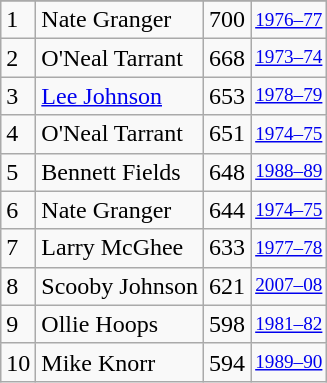<table class="wikitable">
<tr>
</tr>
<tr>
<td>1</td>
<td>Nate Granger</td>
<td>700</td>
<td style="font-size:80%;"><a href='#'>1976–77</a></td>
</tr>
<tr>
<td>2</td>
<td>O'Neal Tarrant</td>
<td>668</td>
<td style="font-size:80%;"><a href='#'>1973–74</a></td>
</tr>
<tr>
<td>3</td>
<td><a href='#'>Lee Johnson</a></td>
<td>653</td>
<td style="font-size:80%;"><a href='#'>1978–79</a></td>
</tr>
<tr>
<td>4</td>
<td>O'Neal Tarrant</td>
<td>651</td>
<td style="font-size:80%;"><a href='#'>1974–75</a></td>
</tr>
<tr>
<td>5</td>
<td>Bennett Fields</td>
<td>648</td>
<td style="font-size:80%;"><a href='#'>1988–89</a></td>
</tr>
<tr>
<td>6</td>
<td>Nate Granger</td>
<td>644</td>
<td style="font-size:80%;"><a href='#'>1974–75</a></td>
</tr>
<tr>
<td>7</td>
<td>Larry McGhee</td>
<td>633</td>
<td style="font-size:80%;"><a href='#'>1977–78</a></td>
</tr>
<tr>
<td>8</td>
<td>Scooby Johnson</td>
<td>621</td>
<td style="font-size:80%;"><a href='#'>2007–08</a></td>
</tr>
<tr>
<td>9</td>
<td>Ollie Hoops</td>
<td>598</td>
<td style="font-size:80%;"><a href='#'>1981–82</a></td>
</tr>
<tr>
<td>10</td>
<td>Mike Knorr</td>
<td>594</td>
<td style="font-size:80%;"><a href='#'>1989–90</a></td>
</tr>
</table>
